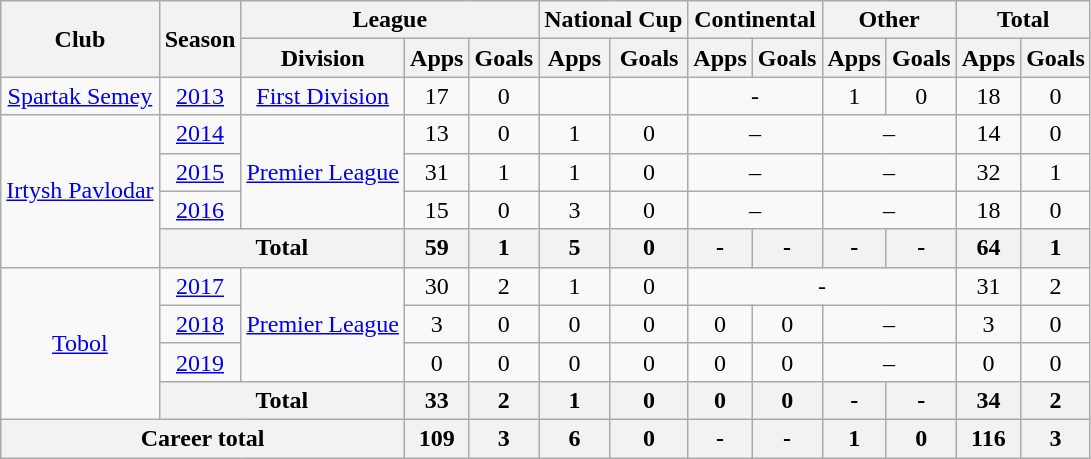<table class="wikitable" style="text-align: center;">
<tr>
<th rowspan="2">Club</th>
<th rowspan="2">Season</th>
<th colspan="3">League</th>
<th colspan="2">National Cup</th>
<th colspan="2">Continental</th>
<th colspan="2">Other</th>
<th colspan="2">Total</th>
</tr>
<tr>
<th>Division</th>
<th>Apps</th>
<th>Goals</th>
<th>Apps</th>
<th>Goals</th>
<th>Apps</th>
<th>Goals</th>
<th>Apps</th>
<th>Goals</th>
<th>Apps</th>
<th>Goals</th>
</tr>
<tr>
<td rowspan="1" valign="center"><a href='#'>Spartak Semey</a></td>
<td><a href='#'>2013</a></td>
<td rowspan="1" valign="center"><a href='#'>First Division</a></td>
<td>17</td>
<td>0</td>
<td></td>
<td></td>
<td colspan="2">-</td>
<td>1</td>
<td>0</td>
<td>18</td>
<td>0</td>
</tr>
<tr>
<td rowspan="4" valign="center"><a href='#'>Irtysh Pavlodar</a></td>
<td><a href='#'>2014</a></td>
<td rowspan="3" valign="center"><a href='#'>Premier League</a></td>
<td>13</td>
<td>0</td>
<td>1</td>
<td>0</td>
<td colspan="2">–</td>
<td colspan="2">–</td>
<td>14</td>
<td>0</td>
</tr>
<tr>
<td><a href='#'>2015</a></td>
<td>31</td>
<td>1</td>
<td>1</td>
<td>0</td>
<td colspan="2">–</td>
<td colspan="2">–</td>
<td>32</td>
<td>1</td>
</tr>
<tr>
<td><a href='#'>2016</a></td>
<td>15</td>
<td>0</td>
<td>3</td>
<td>0</td>
<td colspan="2">–</td>
<td colspan="2">–</td>
<td>18</td>
<td>0</td>
</tr>
<tr>
<th colspan="2">Total</th>
<th>59</th>
<th>1</th>
<th>5</th>
<th>0</th>
<th>-</th>
<th>-</th>
<th>-</th>
<th>-</th>
<th>64</th>
<th>1</th>
</tr>
<tr>
<td rowspan="4" valign="center"><a href='#'>Tobol</a></td>
<td><a href='#'>2017</a></td>
<td rowspan="3" valign="center"><a href='#'>Premier League</a></td>
<td>30</td>
<td>2</td>
<td>1</td>
<td>0</td>
<td colspan="4">-</td>
<td>31</td>
<td>2</td>
</tr>
<tr>
<td><a href='#'>2018</a></td>
<td>3</td>
<td>0</td>
<td>0</td>
<td>0</td>
<td>0</td>
<td>0</td>
<td colspan="2">–</td>
<td>3</td>
<td>0</td>
</tr>
<tr>
<td><a href='#'>2019</a></td>
<td>0</td>
<td>0</td>
<td>0</td>
<td>0</td>
<td>0</td>
<td>0</td>
<td colspan="2">–</td>
<td>0</td>
<td>0</td>
</tr>
<tr>
<th colspan="2">Total</th>
<th>33</th>
<th>2</th>
<th>1</th>
<th>0</th>
<th>0</th>
<th>0</th>
<th>-</th>
<th>-</th>
<th>34</th>
<th>2</th>
</tr>
<tr>
<th colspan="3">Career total</th>
<th>109</th>
<th>3</th>
<th>6</th>
<th>0</th>
<th>-</th>
<th>-</th>
<th>1</th>
<th>0</th>
<th>116</th>
<th>3</th>
</tr>
</table>
